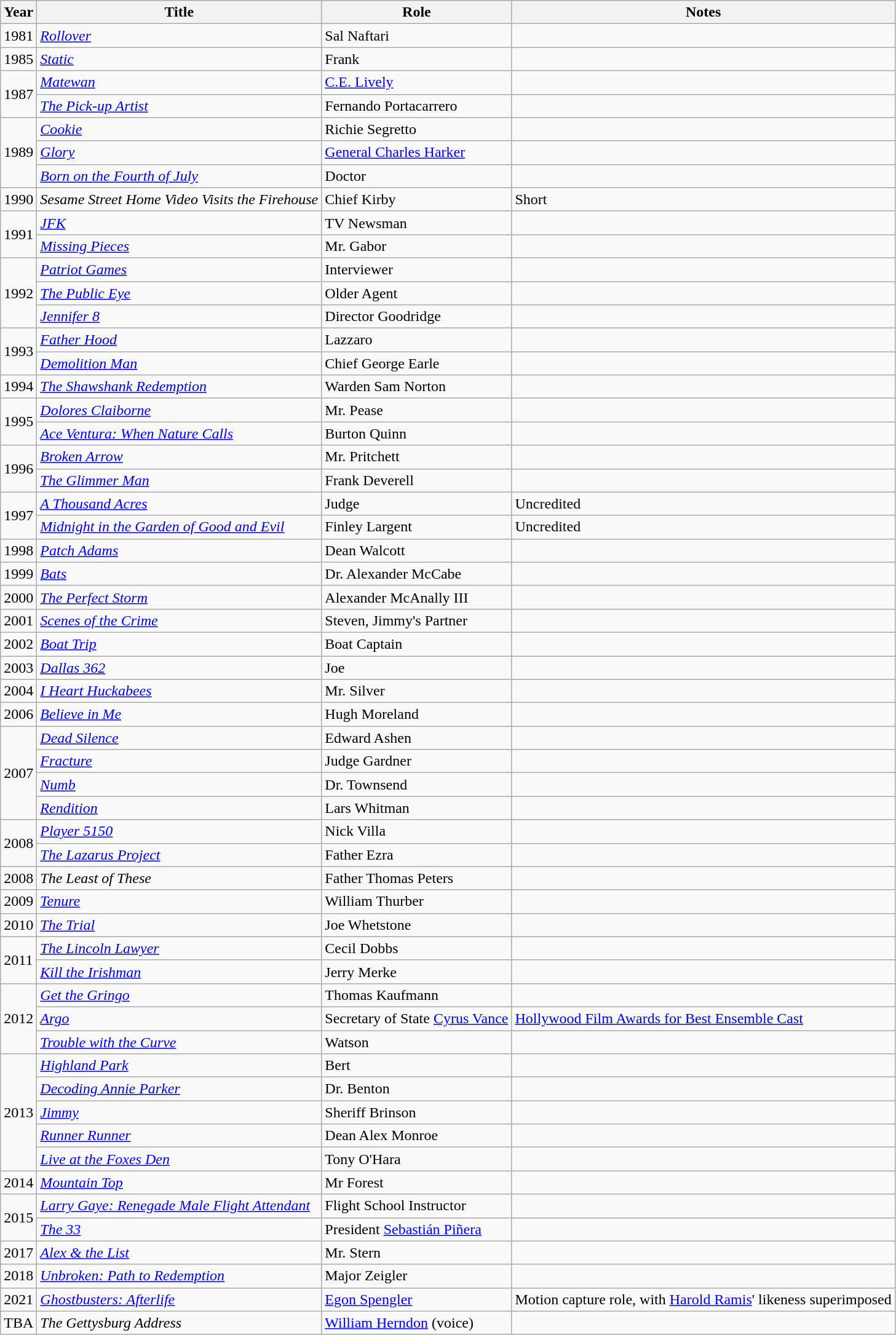<table class="wikitable sortable">
<tr>
<th>Year</th>
<th>Title</th>
<th>Role</th>
<th class = "unsortable">Notes</th>
</tr>
<tr>
<td>1981</td>
<td><em><a href='#'>Rollover</a></em></td>
<td>Sal Naftari</td>
<td></td>
</tr>
<tr>
<td>1985</td>
<td><em><a href='#'>Static</a></em></td>
<td>Frank</td>
<td></td>
</tr>
<tr>
<td rowspan=2>1987</td>
<td><em><a href='#'>Matewan</a></em></td>
<td><a href='#'>C.E. Lively</a></td>
<td></td>
</tr>
<tr>
<td><em><a href='#'>The Pick-up Artist</a></em></td>
<td>Fernando Portacarrero</td>
<td></td>
</tr>
<tr>
<td rowspan=3>1989</td>
<td><em><a href='#'>Cookie</a></em></td>
<td>Richie Segretto</td>
<td></td>
</tr>
<tr>
<td><em><a href='#'>Glory</a></em></td>
<td><a href='#'>General Charles Harker</a></td>
<td></td>
</tr>
<tr>
<td><em><a href='#'>Born on the Fourth of July</a></em></td>
<td>Doctor</td>
<td></td>
</tr>
<tr>
<td>1990</td>
<td><em>Sesame Street Home Video Visits the Firehouse</em></td>
<td>Chief Kirby</td>
<td>Short</td>
</tr>
<tr>
<td rowspan=2>1991</td>
<td><em><a href='#'>JFK</a></em></td>
<td>TV Newsman</td>
<td></td>
</tr>
<tr>
<td><em><a href='#'>Missing Pieces</a></em></td>
<td>Mr. Gabor</td>
<td></td>
</tr>
<tr>
<td rowspan=3>1992</td>
<td><em><a href='#'>Patriot Games</a></em></td>
<td>Interviewer</td>
<td></td>
</tr>
<tr>
<td><em><a href='#'>The Public Eye</a></em></td>
<td>Older Agent</td>
<td></td>
</tr>
<tr>
<td><em><a href='#'>Jennifer 8</a></em></td>
<td>Director Goodridge</td>
<td></td>
</tr>
<tr>
<td rowspan=2>1993</td>
<td><em><a href='#'>Father Hood</a></em></td>
<td>Lazzaro</td>
<td></td>
</tr>
<tr>
<td><em><a href='#'>Demolition Man</a></em></td>
<td>Chief George Earle</td>
<td></td>
</tr>
<tr>
<td>1994</td>
<td><em><a href='#'>The Shawshank Redemption</a></em></td>
<td>Warden Sam Norton</td>
<td></td>
</tr>
<tr>
<td rowspan=2>1995</td>
<td><em><a href='#'>Dolores Claiborne</a></em></td>
<td>Mr. Pease</td>
<td></td>
</tr>
<tr>
<td><em><a href='#'>Ace Ventura: When Nature Calls</a></em></td>
<td>Burton Quinn</td>
<td></td>
</tr>
<tr>
<td rowspan=2>1996</td>
<td><em><a href='#'>Broken Arrow</a></em></td>
<td>Mr. Pritchett</td>
<td></td>
</tr>
<tr>
<td><em><a href='#'>The Glimmer Man</a></em></td>
<td>Frank Deverell</td>
<td></td>
</tr>
<tr>
<td rowspan=2>1997</td>
<td><em><a href='#'>A Thousand Acres</a></em></td>
<td>Judge</td>
<td>Uncredited</td>
</tr>
<tr>
<td><em><a href='#'>Midnight in the Garden of Good and Evil</a></em></td>
<td>Finley Largent</td>
<td>Uncredited</td>
</tr>
<tr>
<td>1998</td>
<td><em><a href='#'>Patch Adams</a></em></td>
<td>Dean Walcott</td>
<td></td>
</tr>
<tr>
<td>1999</td>
<td><em><a href='#'>Bats</a></em></td>
<td>Dr. Alexander McCabe</td>
<td></td>
</tr>
<tr>
<td>2000</td>
<td><em><a href='#'>The Perfect Storm</a></em></td>
<td>Alexander McAnally III</td>
<td></td>
</tr>
<tr>
<td>2001</td>
<td><em><a href='#'>Scenes of the Crime</a></em></td>
<td>Steven, Jimmy's Partner</td>
<td></td>
</tr>
<tr>
<td>2002</td>
<td><em><a href='#'>Boat Trip</a></em></td>
<td>Boat Captain</td>
<td></td>
</tr>
<tr>
<td>2003</td>
<td><em><a href='#'>Dallas 362</a></em></td>
<td>Joe</td>
<td></td>
</tr>
<tr>
<td>2004</td>
<td><em><a href='#'>I Heart Huckabees</a></em></td>
<td>Mr. Silver</td>
<td></td>
</tr>
<tr>
<td>2006</td>
<td><em><a href='#'>Believe in Me</a></em></td>
<td>Hugh Moreland</td>
<td></td>
</tr>
<tr>
<td rowspan=4>2007</td>
<td><em><a href='#'>Dead Silence</a></em></td>
<td>Edward Ashen</td>
<td></td>
</tr>
<tr>
<td><em><a href='#'>Fracture</a></em></td>
<td>Judge Gardner</td>
<td></td>
</tr>
<tr>
<td><em><a href='#'>Numb</a></em></td>
<td>Dr. Townsend</td>
<td></td>
</tr>
<tr>
<td><em><a href='#'>Rendition</a></em></td>
<td>Lars Whitman</td>
<td></td>
</tr>
<tr>
<td rowspan=2>2008</td>
<td><em><a href='#'>Player 5150</a></em></td>
<td>Nick Villa</td>
<td></td>
</tr>
<tr>
<td><em><a href='#'>The Lazarus Project</a></em></td>
<td>Father Ezra</td>
<td></td>
</tr>
<tr>
<td>2008</td>
<td><em>The Least of These</em></td>
<td>Father Thomas Peters</td>
<td></td>
</tr>
<tr>
<td>2009</td>
<td><em><a href='#'>Tenure</a></em></td>
<td>William Thurber</td>
<td></td>
</tr>
<tr>
<td>2010</td>
<td><em><a href='#'>The Trial</a></em></td>
<td>Joe Whetstone</td>
<td></td>
</tr>
<tr>
<td rowspan=2>2011</td>
<td><em><a href='#'>The Lincoln Lawyer</a></em></td>
<td>Cecil Dobbs</td>
<td></td>
</tr>
<tr>
<td><em><a href='#'>Kill the Irishman</a></em></td>
<td>Jerry Merke</td>
<td></td>
</tr>
<tr>
<td rowspan=3>2012</td>
<td><em><a href='#'>Get the Gringo</a></em></td>
<td>Thomas Kaufmann</td>
<td></td>
</tr>
<tr>
<td><em><a href='#'>Argo</a></em></td>
<td>Secretary of State <a href='#'>Cyrus Vance</a></td>
<td><a href='#'>Hollywood Film Awards for Best Ensemble Cast</a></td>
</tr>
<tr>
<td><em><a href='#'>Trouble with the Curve</a></em></td>
<td>Watson</td>
<td></td>
</tr>
<tr>
<td rowspan=5>2013</td>
<td><em><a href='#'>Highland Park</a></em></td>
<td>Bert</td>
<td></td>
</tr>
<tr>
<td><em><a href='#'>Decoding Annie Parker</a></em></td>
<td>Dr. Benton</td>
<td></td>
</tr>
<tr>
<td><em><a href='#'>Jimmy</a></em></td>
<td>Sheriff Brinson</td>
<td></td>
</tr>
<tr>
<td><em><a href='#'>Runner Runner</a></em></td>
<td>Dean Alex Monroe</td>
<td></td>
</tr>
<tr>
<td><em><a href='#'>Live at the Foxes Den</a></em></td>
<td>Tony O'Hara</td>
<td></td>
</tr>
<tr>
<td rowspan=1>2014</td>
<td><em><a href='#'>Mountain Top </a></em></td>
<td>Mr Forest</td>
<td></td>
</tr>
<tr>
<td rowspan=2>2015</td>
<td><em><a href='#'>Larry Gaye: Renegade Male Flight Attendant</a></em></td>
<td>Flight School Instructor</td>
<td></td>
</tr>
<tr>
<td><em><a href='#'>The 33</a></em></td>
<td>President <a href='#'>Sebastián Piñera</a></td>
<td></td>
</tr>
<tr>
<td>2017</td>
<td><em><a href='#'>Alex & the List</a></em></td>
<td>Mr. Stern</td>
<td></td>
</tr>
<tr>
<td>2018</td>
<td><em><a href='#'>Unbroken: Path to Redemption</a></em></td>
<td>Major Zeigler</td>
<td></td>
</tr>
<tr>
<td>2021</td>
<td><em><a href='#'>Ghostbusters: Afterlife</a></em></td>
<td><a href='#'>Egon Spengler</a></td>
<td>Motion capture role, with <a href='#'>Harold Ramis</a>' likeness superimposed</td>
</tr>
<tr>
<td>TBA</td>
<td><em>The Gettysburg Address</em></td>
<td><a href='#'>William Herndon</a> (voice)</td>
<td></td>
</tr>
</table>
